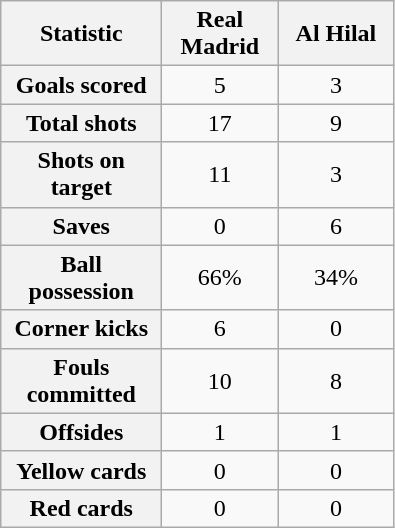<table class="wikitable plainrowheaders" style="text-align:center">
<tr>
<th scope="col" style="width:100px">Statistic</th>
<th scope="col" style="width:70px">Real Madrid</th>
<th scope="col" style="width:70px">Al Hilal</th>
</tr>
<tr>
<th scope=row>Goals scored</th>
<td>5</td>
<td>3</td>
</tr>
<tr>
<th scope=row>Total shots</th>
<td>17</td>
<td>9</td>
</tr>
<tr>
<th scope=row>Shots on target</th>
<td>11</td>
<td>3</td>
</tr>
<tr>
<th scope=row>Saves</th>
<td>0</td>
<td>6</td>
</tr>
<tr>
<th scope=row>Ball possession</th>
<td>66%</td>
<td>34%</td>
</tr>
<tr>
<th scope=row>Corner kicks</th>
<td>6</td>
<td>0</td>
</tr>
<tr>
<th scope=row>Fouls committed</th>
<td>10</td>
<td>8</td>
</tr>
<tr>
<th scope=row>Offsides</th>
<td>1</td>
<td>1</td>
</tr>
<tr>
<th scope=row>Yellow cards</th>
<td>0</td>
<td>0</td>
</tr>
<tr>
<th scope=row>Red cards</th>
<td>0</td>
<td>0</td>
</tr>
</table>
